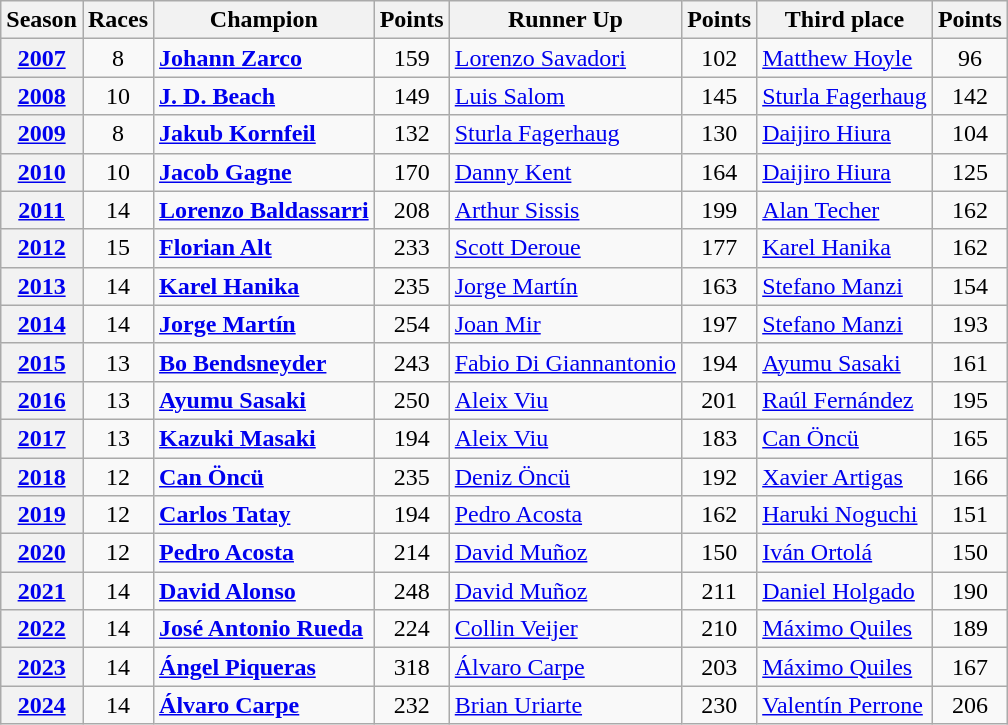<table class="wikitable">
<tr>
<th>Season</th>
<th>Races</th>
<th>Champion</th>
<th>Points</th>
<th>Runner Up</th>
<th>Points</th>
<th>Third place</th>
<th>Points</th>
</tr>
<tr>
<th><a href='#'>2007</a></th>
<td align=center>8</td>
<td> <strong><a href='#'>Johann Zarco</a></strong></td>
<td align=center>159</td>
<td> <a href='#'>Lorenzo Savadori</a></td>
<td align=center>102</td>
<td> <a href='#'>Matthew Hoyle</a></td>
<td align=center>96</td>
</tr>
<tr>
<th><a href='#'>2008</a></th>
<td align=center>10</td>
<td> <strong><a href='#'>J. D. Beach</a></strong></td>
<td align=center>149</td>
<td> <a href='#'>Luis Salom</a></td>
<td align=center>145</td>
<td> <a href='#'>Sturla Fagerhaug</a></td>
<td align=center>142</td>
</tr>
<tr>
<th><a href='#'>2009</a></th>
<td align=center>8</td>
<td> <strong><a href='#'>Jakub Kornfeil</a></strong></td>
<td align=center>132</td>
<td> <a href='#'>Sturla Fagerhaug</a></td>
<td align=center>130</td>
<td> <a href='#'>Daijiro Hiura</a></td>
<td align=center>104</td>
</tr>
<tr>
<th><a href='#'>2010</a></th>
<td align=center>10</td>
<td> <strong><a href='#'>Jacob Gagne</a></strong></td>
<td align=center>170</td>
<td> <a href='#'>Danny Kent</a></td>
<td align=center>164</td>
<td> <a href='#'>Daijiro Hiura</a></td>
<td align=center>125</td>
</tr>
<tr>
<th><a href='#'>2011</a></th>
<td align=center>14</td>
<td> <strong><a href='#'>Lorenzo Baldassarri</a></strong></td>
<td align=center>208</td>
<td> <a href='#'>Arthur Sissis</a></td>
<td align=center>199</td>
<td> <a href='#'>Alan Techer</a></td>
<td align=center>162</td>
</tr>
<tr>
<th><a href='#'>2012</a></th>
<td align=center>15</td>
<td> <strong><a href='#'>Florian Alt</a></strong></td>
<td align=center>233</td>
<td> <a href='#'>Scott Deroue</a></td>
<td align=center>177</td>
<td> <a href='#'>Karel Hanika</a></td>
<td align=center>162</td>
</tr>
<tr>
<th><a href='#'>2013</a></th>
<td align=center>14</td>
<td> <strong><a href='#'>Karel Hanika</a></strong></td>
<td align=center>235</td>
<td> <a href='#'>Jorge Martín</a></td>
<td align=center>163</td>
<td> <a href='#'>Stefano Manzi</a></td>
<td align=center>154</td>
</tr>
<tr>
<th><a href='#'>2014</a></th>
<td align=center>14</td>
<td> <strong><a href='#'>Jorge Martín</a></strong></td>
<td align=center>254</td>
<td> <a href='#'>Joan Mir</a></td>
<td align=center>197</td>
<td> <a href='#'>Stefano Manzi</a></td>
<td align=center>193</td>
</tr>
<tr>
<th><a href='#'>2015</a></th>
<td align=center>13</td>
<td> <strong><a href='#'>Bo Bendsneyder</a></strong></td>
<td align=center>243</td>
<td> <a href='#'>Fabio Di Giannantonio</a></td>
<td align=center>194</td>
<td> <a href='#'>Ayumu Sasaki</a></td>
<td align=center>161</td>
</tr>
<tr>
<th><a href='#'>2016</a></th>
<td align=center>13</td>
<td> <strong><a href='#'>Ayumu Sasaki</a></strong></td>
<td align=center>250</td>
<td> <a href='#'>Aleix Viu</a></td>
<td align=center>201</td>
<td> <a href='#'>Raúl Fernández</a></td>
<td align=center>195</td>
</tr>
<tr>
<th><a href='#'>2017</a></th>
<td align=center>13</td>
<td> <strong><a href='#'>Kazuki Masaki</a></strong></td>
<td align=center>194</td>
<td> <a href='#'>Aleix Viu</a></td>
<td align=center>183</td>
<td> <a href='#'>Can Öncü</a></td>
<td align=center>165</td>
</tr>
<tr>
<th><a href='#'>2018</a></th>
<td align=center>12</td>
<td> <strong><a href='#'>Can Öncü</a></strong></td>
<td align=center>235</td>
<td> <a href='#'>Deniz Öncü</a></td>
<td align=center>192</td>
<td> <a href='#'>Xavier Artigas</a></td>
<td align=center>166</td>
</tr>
<tr>
<th><a href='#'>2019</a></th>
<td align=center>12</td>
<td> <strong><a href='#'>Carlos Tatay</a></strong></td>
<td align=center>194</td>
<td> <a href='#'>Pedro Acosta</a></td>
<td align=center>162</td>
<td> <a href='#'>Haruki Noguchi</a></td>
<td align=center>151</td>
</tr>
<tr>
<th><a href='#'>2020</a></th>
<td align=center>12</td>
<td> <strong><a href='#'>Pedro Acosta</a></strong></td>
<td align=center>214</td>
<td> <a href='#'>David Muñoz</a></td>
<td align=center>150</td>
<td> <a href='#'>Iván Ortolá</a></td>
<td align=center>150</td>
</tr>
<tr>
<th><a href='#'>2021</a></th>
<td align=center>14</td>
<td> <strong><a href='#'>David Alonso</a></strong></td>
<td align=center>248</td>
<td> <a href='#'>David Muñoz</a></td>
<td align=center>211</td>
<td> <a href='#'>Daniel Holgado</a></td>
<td align=center>190</td>
</tr>
<tr>
<th><a href='#'>2022</a></th>
<td align=center>14</td>
<td> <strong><a href='#'>José Antonio Rueda</a></strong></td>
<td align=center>224</td>
<td> <a href='#'>Collin Veijer</a></td>
<td align=center>210</td>
<td> <a href='#'>Máximo Quiles</a></td>
<td align=center>189</td>
</tr>
<tr>
<th><a href='#'>2023</a></th>
<td align=center>14</td>
<td> <strong><a href='#'>Ángel Piqueras</a></strong></td>
<td align=center>318</td>
<td> <a href='#'>Álvaro Carpe</a></td>
<td align=center>203</td>
<td> <a href='#'>Máximo Quiles</a></td>
<td align=center>167</td>
</tr>
<tr>
<th><a href='#'>2024</a></th>
<td align=center>14</td>
<td> <strong><a href='#'>Álvaro Carpe</a></strong></td>
<td align=center>232</td>
<td> <a href='#'>Brian Uriarte</a></td>
<td align=center>230</td>
<td> <a href='#'>Valentín Perrone</a></td>
<td align=center>206</td>
</tr>
</table>
